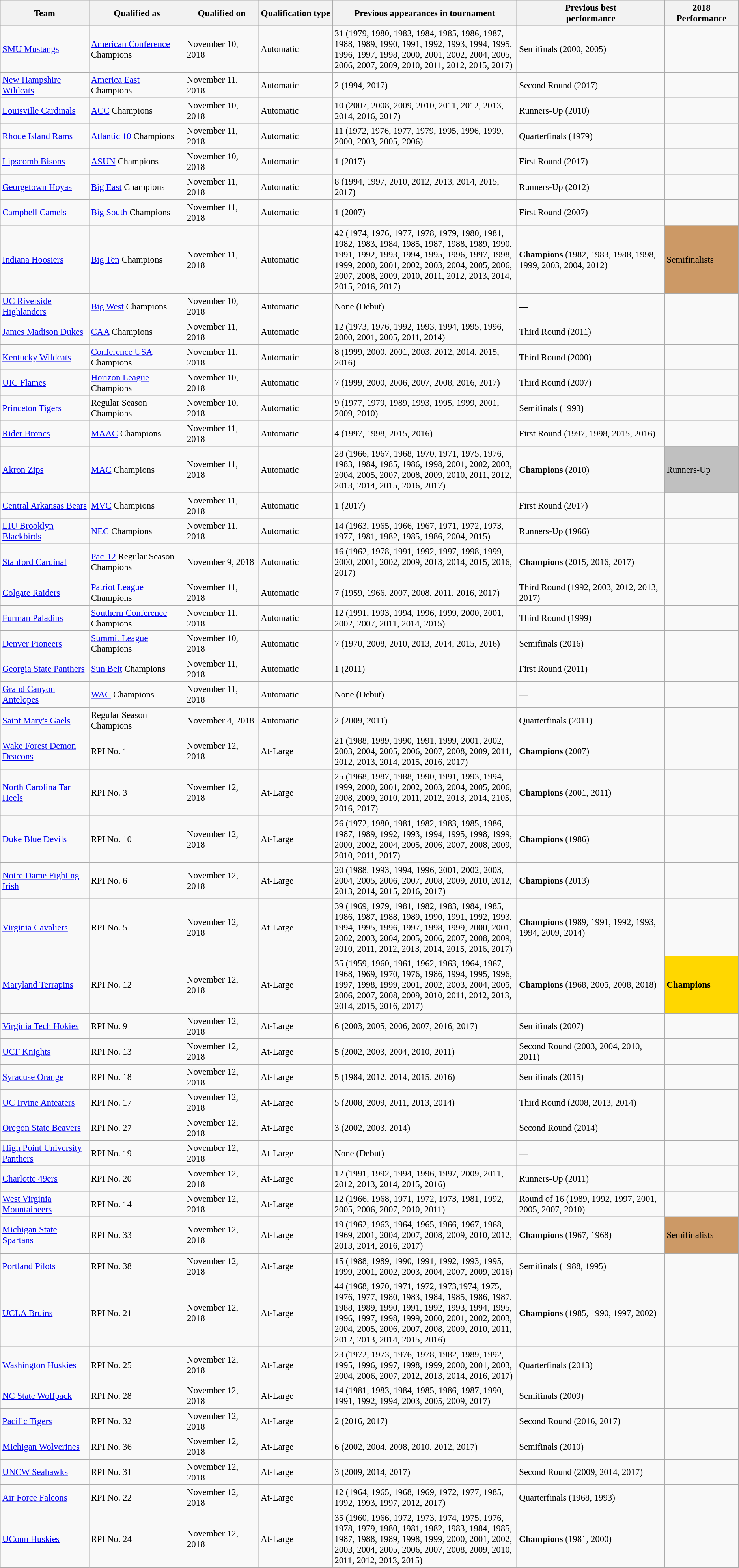<table class="wikitable sortable" style="font-size: 95%;">
<tr>
<th style="width:12%;">Team</th>
<th style="width:13%;">Qualified as</th>
<th style="width:10%;">Qualified on</th>
<th style="width:10%;">Qualification type</th>
<th style="width:25%; data-sort-type="number">Previous appearances in tournament </th>
<th style="width:20%;">Previous best<br>performance </th>
<th>2018 Performance</th>
</tr>
<tr>
<td><a href='#'>SMU Mustangs</a></td>
<td><a href='#'>American Conference</a> Champions</td>
<td>November 10, 2018</td>
<td>Automatic</td>
<td>31 (1979, 1980, 1983, 1984, 1985, 1986, 1987, 1988, 1989, 1990, 1991, 1992, 1993, 1994, 1995, 1996, 1997, 1998, 2000, 2001, 2002, 2004, 2005, 2006, 2007, 2009, 2010, 2011, 2012, 2015, 2017)</td>
<td>Semifinals (2000, 2005)</td>
<td></td>
</tr>
<tr>
<td><a href='#'>New Hampshire Wildcats</a></td>
<td><a href='#'>America East</a> Champions</td>
<td>November 11, 2018</td>
<td>Automatic</td>
<td>2 (1994, 2017)</td>
<td>Second Round (2017)</td>
<td></td>
</tr>
<tr>
<td><a href='#'>Louisville Cardinals</a></td>
<td><a href='#'>ACC</a> Champions</td>
<td>November 10, 2018</td>
<td>Automatic</td>
<td>10 (2007, 2008, 2009, 2010, 2011, 2012, 2013, 2014, 2016, 2017)</td>
<td>Runners-Up (2010)</td>
<td></td>
</tr>
<tr>
<td><a href='#'>Rhode Island Rams</a></td>
<td><a href='#'>Atlantic 10</a> Champions</td>
<td>November 11, 2018</td>
<td>Automatic</td>
<td>11 (1972, 1976, 1977, 1979, 1995, 1996, 1999, 2000, 2003, 2005, 2006)</td>
<td>Quarterfinals (1979)</td>
<td></td>
</tr>
<tr>
<td><a href='#'>Lipscomb Bisons</a></td>
<td><a href='#'>ASUN</a> Champions</td>
<td>November 10, 2018</td>
<td>Automatic</td>
<td>1 (2017)</td>
<td>First Round (2017)</td>
<td></td>
</tr>
<tr>
<td><a href='#'>Georgetown Hoyas</a></td>
<td><a href='#'>Big East</a> Champions</td>
<td>November 11, 2018</td>
<td>Automatic</td>
<td>8 (1994, 1997, 2010, 2012, 2013, 2014, 2015, 2017)</td>
<td>Runners-Up (2012)</td>
<td></td>
</tr>
<tr>
<td><a href='#'>Campbell Camels</a></td>
<td><a href='#'>Big South</a> Champions</td>
<td>November 11, 2018</td>
<td>Automatic</td>
<td>1 (2007)</td>
<td>First Round (2007)</td>
<td></td>
</tr>
<tr>
<td><a href='#'>Indiana Hoosiers</a></td>
<td><a href='#'>Big Ten</a> Champions</td>
<td>November 11, 2018</td>
<td>Automatic</td>
<td>42 (1974, 1976, 1977, 1978, 1979, 1980, 1981, 1982, 1983, 1984, 1985, 1987, 1988, 1989, 1990, 1991, 1992, 1993, 1994, 1995, 1996, 1997, 1998, 1999, 2000, 2001, 2002, 2003, 2004, 2005, 2006, 2007, 2008, 2009, 2010, 2011, 2012, 2013, 2014, 2015, 2016, 2017)</td>
<td><strong>Champions</strong> (1982, 1983, 1988, 1998, 1999, 2003, 2004, 2012)</td>
<td style="background:#c96;">Semifinalists</td>
</tr>
<tr>
<td><a href='#'>UC Riverside Highlanders</a></td>
<td><a href='#'>Big West</a> Champions</td>
<td>November 10, 2018</td>
<td>Automatic</td>
<td>None (Debut)</td>
<td>—</td>
<td></td>
</tr>
<tr>
<td><a href='#'>James Madison Dukes</a></td>
<td><a href='#'>CAA</a> Champions</td>
<td>November 11, 2018</td>
<td>Automatic</td>
<td>12 (1973, 1976, 1992, 1993, 1994, 1995, 1996, 2000, 2001, 2005, 2011, 2014)</td>
<td>Third Round (2011)</td>
<td></td>
</tr>
<tr>
<td><a href='#'>Kentucky Wildcats</a></td>
<td><a href='#'>Conference USA</a> Champions</td>
<td>November 11, 2018</td>
<td>Automatic</td>
<td>8 (1999, 2000, 2001, 2003, 2012, 2014, 2015, 2016)</td>
<td>Third Round (2000)</td>
<td></td>
</tr>
<tr>
<td><a href='#'>UIC Flames</a></td>
<td><a href='#'>Horizon League</a> Champions</td>
<td>November 10, 2018</td>
<td>Automatic</td>
<td>7 (1999, 2000, 2006, 2007, 2008, 2016, 2017)</td>
<td>Third Round (2007)</td>
<td></td>
</tr>
<tr>
<td><a href='#'>Princeton Tigers</a></td>
<td> Regular Season Champions</td>
<td>November 10, 2018</td>
<td>Automatic</td>
<td>9 (1977, 1979, 1989, 1993, 1995, 1999, 2001, 2009, 2010)</td>
<td>Semifinals (1993)</td>
<td></td>
</tr>
<tr>
<td><a href='#'>Rider Broncs</a></td>
<td><a href='#'>MAAC</a> Champions</td>
<td>November 11, 2018</td>
<td>Automatic</td>
<td>4 (1997, 1998, 2015, 2016)</td>
<td>First Round (1997, 1998, 2015, 2016)</td>
<td></td>
</tr>
<tr>
<td><a href='#'>Akron Zips</a></td>
<td><a href='#'>MAC</a> Champions</td>
<td>November 11, 2018</td>
<td>Automatic</td>
<td>28 (1966, 1967, 1968, 1970, 1971, 1975, 1976, 1983, 1984, 1985, 1986, 1998, 2001, 2002, 2003, 2004, 2005, 2007, 2008, 2009, 2010, 2011, 2012, 2013, 2014, 2015, 2016, 2017)</td>
<td><strong>Champions</strong> (2010)</td>
<td style="background:silver;">Runners-Up</td>
</tr>
<tr>
<td><a href='#'>Central Arkansas Bears</a></td>
<td><a href='#'>MVC</a> Champions</td>
<td>November 11, 2018</td>
<td>Automatic</td>
<td>1 (2017)</td>
<td>First Round (2017)</td>
<td></td>
</tr>
<tr>
<td><a href='#'>LIU Brooklyn Blackbirds</a></td>
<td><a href='#'>NEC</a> Champions</td>
<td>November 11, 2018</td>
<td>Automatic</td>
<td>14 (1963, 1965, 1966, 1967, 1971, 1972, 1973, 1977, 1981, 1982, 1985, 1986, 2004, 2015)</td>
<td>Runners-Up (1966)</td>
<td></td>
</tr>
<tr>
<td><a href='#'>Stanford Cardinal</a></td>
<td><a href='#'>Pac-12</a> Regular Season Champions</td>
<td>November 9, 2018</td>
<td>Automatic</td>
<td>16 (1962, 1978, 1991, 1992, 1997, 1998, 1999, 2000, 2001, 2002, 2009, 2013, 2014, 2015, 2016, 2017)</td>
<td><strong>Champions</strong> (2015, 2016, 2017)</td>
<td></td>
</tr>
<tr>
<td><a href='#'>Colgate Raiders</a></td>
<td><a href='#'>Patriot League</a> Champions</td>
<td>November 11, 2018</td>
<td>Automatic</td>
<td>7 (1959, 1966, 2007, 2008, 2011, 2016, 2017)</td>
<td>Third Round (1992, 2003, 2012, 2013, 2017)</td>
<td></td>
</tr>
<tr>
<td><a href='#'>Furman Paladins</a></td>
<td><a href='#'>Southern Conference</a> Champions</td>
<td>November 11, 2018</td>
<td>Automatic</td>
<td>12 (1991, 1993, 1994, 1996, 1999, 2000, 2001, 2002, 2007, 2011, 2014, 2015)</td>
<td>Third Round (1999)</td>
<td></td>
</tr>
<tr>
<td><a href='#'>Denver Pioneers</a></td>
<td><a href='#'>Summit League</a> Champions</td>
<td>November 10, 2018</td>
<td>Automatic</td>
<td>7 (1970, 2008, 2010, 2013, 2014, 2015, 2016)</td>
<td>Semifinals (2016)</td>
<td></td>
</tr>
<tr>
<td><a href='#'>Georgia State Panthers</a></td>
<td><a href='#'>Sun Belt</a> Champions</td>
<td>November 11, 2018</td>
<td>Automatic</td>
<td>1 (2011)</td>
<td>First Round (2011)</td>
<td></td>
</tr>
<tr>
<td><a href='#'>Grand Canyon Antelopes</a></td>
<td><a href='#'>WAC</a> Champions</td>
<td>November 11, 2018</td>
<td>Automatic</td>
<td>None (Debut)</td>
<td>—</td>
<td></td>
</tr>
<tr>
<td><a href='#'>Saint Mary's Gaels</a></td>
<td> Regular Season Champions</td>
<td>November 4, 2018</td>
<td>Automatic</td>
<td>2 (2009, 2011)</td>
<td>Quarterfinals (2011)</td>
<td></td>
</tr>
<tr>
<td><a href='#'>Wake Forest Demon Deacons</a></td>
<td>RPI No. 1</td>
<td>November 12, 2018</td>
<td>At-Large</td>
<td>21 (1988, 1989, 1990, 1991, 1999, 2001, 2002, 2003, 2004, 2005, 2006, 2007, 2008, 2009, 2011, 2012, 2013, 2014, 2015, 2016, 2017)</td>
<td><strong>Champions</strong> (2007)</td>
<td></td>
</tr>
<tr>
<td><a href='#'>North Carolina Tar Heels</a></td>
<td>RPI No. 3</td>
<td>November 12, 2018</td>
<td>At-Large</td>
<td>25 (1968, 1987, 1988, 1990, 1991, 1993, 1994, 1999, 2000, 2001, 2002, 2003, 2004, 2005, 2006, 2008, 2009, 2010, 2011, 2012, 2013, 2014, 2105, 2016, 2017)</td>
<td><strong>Champions</strong> (2001, 2011)</td>
<td></td>
</tr>
<tr>
<td><a href='#'>Duke Blue Devils</a></td>
<td>RPI No. 10</td>
<td>November 12, 2018</td>
<td>At-Large</td>
<td>26 (1972, 1980, 1981, 1982, 1983, 1985, 1986, 1987, 1989, 1992, 1993, 1994, 1995, 1998, 1999, 2000, 2002, 2004, 2005, 2006, 2007, 2008, 2009, 2010, 2011, 2017)</td>
<td><strong>Champions</strong> (1986)</td>
<td></td>
</tr>
<tr>
<td><a href='#'>Notre Dame Fighting Irish</a></td>
<td>RPI No. 6</td>
<td>November 12, 2018</td>
<td>At-Large</td>
<td>20 (1988, 1993, 1994, 1996, 2001, 2002, 2003, 2004, 2005, 2006, 2007, 2008, 2009, 2010, 2012, 2013, 2014, 2015, 2016, 2017)</td>
<td><strong>Champions</strong> (2013)</td>
<td></td>
</tr>
<tr>
<td><a href='#'>Virginia Cavaliers</a></td>
<td>RPI No. 5</td>
<td>November 12, 2018</td>
<td>At-Large</td>
<td>39 (1969, 1979, 1981, 1982, 1983, 1984, 1985, 1986, 1987, 1988, 1989, 1990, 1991, 1992, 1993, 1994, 1995, 1996, 1997, 1998, 1999, 2000, 2001, 2002, 2003, 2004, 2005, 2006, 2007, 2008, 2009, 2010, 2011, 2012, 2013, 2014, 2015, 2016, 2017)</td>
<td><strong>Champions</strong> (1989, 1991, 1992, 1993, 1994, 2009, 2014)</td>
<td></td>
</tr>
<tr>
<td><a href='#'>Maryland Terrapins</a></td>
<td>RPI No. 12</td>
<td>November 12, 2018</td>
<td>At-Large</td>
<td>35 (1959, 1960, 1961, 1962, 1963, 1964, 1967, 1968, 1969, 1970, 1976, 1986, 1994, 1995, 1996, 1997, 1998, 1999, 2001, 2002, 2003, 2004, 2005, 2006, 2007, 2008, 2009, 2010, 2011, 2012, 2013, 2014, 2015, 2016, 2017)</td>
<td><strong>Champions</strong> (1968, 2005, 2008, 2018)</td>
<td style="background:gold;"><strong>Champions</strong></td>
</tr>
<tr>
<td><a href='#'>Virginia Tech Hokies</a></td>
<td>RPI No. 9</td>
<td>November 12, 2018</td>
<td>At-Large</td>
<td>6 (2003, 2005, 2006, 2007, 2016, 2017)</td>
<td>Semifinals (2007)</td>
<td></td>
</tr>
<tr>
<td><a href='#'>UCF Knights</a></td>
<td>RPI No. 13</td>
<td>November 12, 2018</td>
<td>At-Large</td>
<td>5 (2002, 2003, 2004, 2010, 2011)</td>
<td>Second Round (2003, 2004, 2010, 2011)</td>
<td></td>
</tr>
<tr>
<td><a href='#'>Syracuse Orange</a></td>
<td>RPI No. 18</td>
<td>November 12, 2018</td>
<td>At-Large</td>
<td>5 (1984, 2012, 2014, 2015, 2016)</td>
<td>Semifinals (2015)</td>
<td></td>
</tr>
<tr>
<td><a href='#'>UC Irvine Anteaters</a></td>
<td>RPI No. 17</td>
<td>November 12, 2018</td>
<td>At-Large</td>
<td>5 (2008, 2009, 2011, 2013, 2014)</td>
<td>Third Round (2008, 2013, 2014)</td>
<td></td>
</tr>
<tr>
<td><a href='#'>Oregon State Beavers</a></td>
<td>RPI No. 27</td>
<td>November 12, 2018</td>
<td>At-Large</td>
<td>3 (2002, 2003, 2014)</td>
<td>Second Round (2014)</td>
<td></td>
</tr>
<tr>
<td><a href='#'>High Point University Panthers</a></td>
<td>RPI No. 19</td>
<td>November 12, 2018</td>
<td>At-Large</td>
<td>None (Debut)</td>
<td>—</td>
<td></td>
</tr>
<tr>
<td><a href='#'>Charlotte 49ers</a></td>
<td>RPI No. 20</td>
<td>November 12, 2018</td>
<td>At-Large</td>
<td>12 (1991, 1992, 1994, 1996, 1997, 2009, 2011, 2012, 2013, 2014, 2015, 2016)</td>
<td>Runners-Up (2011)</td>
<td></td>
</tr>
<tr>
<td><a href='#'>West Virginia Mountaineers</a></td>
<td>RPI No. 14</td>
<td>November 12, 2018</td>
<td>At-Large</td>
<td>12 (1966, 1968, 1971, 1972, 1973, 1981, 1992, 2005, 2006, 2007, 2010, 2011)</td>
<td>Round of 16 (1989, 1992, 1997, 2001, 2005, 2007, 2010)</td>
<td></td>
</tr>
<tr>
<td><a href='#'>Michigan State Spartans</a></td>
<td>RPI No. 33</td>
<td>November 12, 2018</td>
<td>At-Large</td>
<td>19 (1962, 1963, 1964, 1965, 1966, 1967, 1968, 1969, 2001, 2004, 2007, 2008, 2009, 2010, 2012, 2013, 2014, 2016, 2017)</td>
<td><strong>Champions</strong> (1967, 1968)</td>
<td style="background:#c96;">Semifinalists</td>
</tr>
<tr>
<td><a href='#'>Portland Pilots</a></td>
<td>RPI No. 38</td>
<td>November 12, 2018</td>
<td>At-Large</td>
<td>15 (1988, 1989, 1990, 1991, 1992, 1993, 1995, 1999, 2001, 2002, 2003, 2004, 2007, 2009, 2016)</td>
<td>Semifinals (1988, 1995)</td>
<td></td>
</tr>
<tr>
<td><a href='#'>UCLA Bruins</a></td>
<td>RPI No. 21</td>
<td>November 12, 2018</td>
<td>At-Large</td>
<td>44 (1968, 1970, 1971, 1972, 1973,1974, 1975, 1976, 1977, 1980, 1983, 1984, 1985, 1986, 1987, 1988, 1989, 1990, 1991, 1992, 1993, 1994, 1995, 1996, 1997, 1998, 1999, 2000, 2001, 2002, 2003, 2004, 2005, 2006, 2007, 2008, 2009, 2010, 2011, 2012, 2013, 2014, 2015, 2016)</td>
<td><strong>Champions</strong> (1985, 1990, 1997, 2002)</td>
<td></td>
</tr>
<tr>
<td><a href='#'>Washington Huskies</a></td>
<td>RPI No. 25</td>
<td>November 12, 2018</td>
<td>At-Large</td>
<td>23 (1972, 1973, 1976, 1978, 1982, 1989, 1992, 1995, 1996, 1997, 1998, 1999, 2000, 2001, 2003, 2004, 2006, 2007, 2012, 2013, 2014, 2016, 2017)</td>
<td>Quarterfinals (2013)</td>
<td></td>
</tr>
<tr>
<td><a href='#'>NC State Wolfpack</a></td>
<td>RPI No. 28</td>
<td>November 12, 2018</td>
<td>At-Large</td>
<td>14 (1981, 1983, 1984, 1985, 1986, 1987, 1990, 1991, 1992, 1994, 2003, 2005, 2009, 2017)</td>
<td>Semifinals (2009)</td>
<td></td>
</tr>
<tr>
<td><a href='#'>Pacific Tigers</a></td>
<td>RPI No. 32</td>
<td>November 12, 2018</td>
<td>At-Large</td>
<td>2 (2016, 2017)</td>
<td>Second Round (2016, 2017)</td>
<td></td>
</tr>
<tr>
<td><a href='#'>Michigan Wolverines</a></td>
<td>RPI No. 36</td>
<td>November 12, 2018</td>
<td>At-Large</td>
<td>6 (2002, 2004, 2008, 2010, 2012, 2017)</td>
<td>Semifinals (2010)</td>
<td></td>
</tr>
<tr>
<td><a href='#'>UNCW Seahawks</a></td>
<td>RPI No. 31</td>
<td>November 12, 2018</td>
<td>At-Large</td>
<td>3 (2009, 2014, 2017)</td>
<td>Second Round (2009, 2014, 2017)</td>
<td></td>
</tr>
<tr>
<td><a href='#'>Air Force Falcons</a></td>
<td>RPI No. 22</td>
<td>November 12, 2018</td>
<td>At-Large</td>
<td>12 (1964, 1965, 1968, 1969, 1972, 1977, 1985, 1992, 1993, 1997, 2012, 2017)</td>
<td>Quarterfinals (1968, 1993)</td>
<td></td>
</tr>
<tr>
<td><a href='#'>UConn Huskies</a></td>
<td>RPI No. 24</td>
<td>November 12, 2018</td>
<td>At-Large</td>
<td>35 (1960, 1966, 1972, 1973, 1974, 1975, 1976, 1978, 1979, 1980, 1981, 1982, 1983, 1984, 1985, 1987, 1988, 1989, 1998, 1999, 2000, 2001, 2002, 2003, 2004, 2005, 2006, 2007, 2008, 2009, 2010, 2011, 2012, 2013, 2015)</td>
<td><strong>Champions</strong> (1981, 2000)</td>
<td></td>
</tr>
</table>
